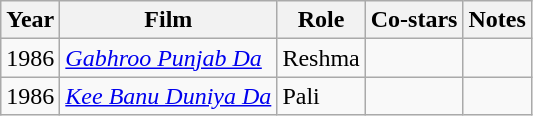<table class="wikitable sortable">
<tr>
<th scope="col">Year</th>
<th scope="col">Film</th>
<th scope="col">Role</th>
<th scope="col">Co-stars</th>
<th scope="col">Notes</th>
</tr>
<tr>
<td>1986</td>
<td><em><a href='#'>Gabhroo Punjab Da</a></em></td>
<td>Reshma</td>
<td></td>
<td></td>
</tr>
<tr>
<td>1986</td>
<td><em><a href='#'>Kee Banu Duniya Da</a></em></td>
<td>Pali</td>
<td></td>
<td></td>
</tr>
</table>
